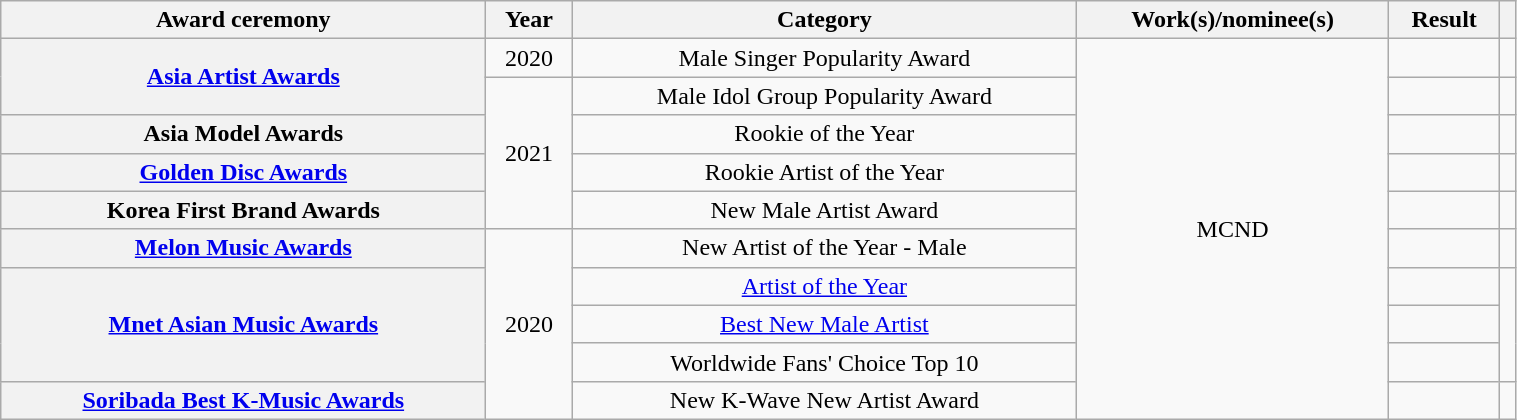<table class="wikitable sortable plainrowheaders" style="width:80%;">
<tr>
<th scope="col">Award ceremony</th>
<th scope="col">Year</th>
<th scope="col">Category</th>
<th scope="col">Work(s)/nominee(s)</th>
<th scope="col">Result</th>
<th scope="col" class="unsortable"></th>
</tr>
<tr>
<th scope=row rowspan="2"><a href='#'>Asia Artist Awards</a></th>
<td style=text-align:center;>2020</td>
<td style=text-align:center;>Male Singer Popularity Award</td>
<td style=text-align:center; rowspan="10">MCND</td>
<td></td>
<td style=text-align:center;></td>
</tr>
<tr>
<td style=text-align:center; rowspan="4">2021</td>
<td style=text-align:center;>Male Idol Group Popularity Award</td>
<td></td>
<td style=text-align:center;></td>
</tr>
<tr>
<th scope=row>Asia Model Awards</th>
<td style=text-align:center;>Rookie of the Year</td>
<td></td>
<td style=text-align:center;></td>
</tr>
<tr>
<th scope=row><a href='#'>Golden Disc Awards</a></th>
<td style=text-align:center;>Rookie Artist of the Year</td>
<td></td>
<td style=text-align:center;></td>
</tr>
<tr>
<th scope=row>Korea First Brand Awards</th>
<td style=text-align:center;>New Male Artist Award</td>
<td></td>
<td style=text-align:center;></td>
</tr>
<tr>
<th scope=row><a href='#'>Melon Music Awards</a></th>
<td style=text-align:center; rowspan="5">2020</td>
<td style=text-align:center;>New Artist of the Year - Male</td>
<td></td>
<td style=text-align:center;></td>
</tr>
<tr>
<th scope=row rowspan=3><a href='#'>Mnet Asian Music Awards</a></th>
<td style=text-align:center;><a href='#'>Artist of the Year</a></td>
<td></td>
<td style=text-align:center;  rowspan=3></td>
</tr>
<tr>
<td align=center><a href='#'>Best New Male Artist</a></td>
<td></td>
</tr>
<tr>
<td align=center>Worldwide Fans' Choice Top 10</td>
<td></td>
</tr>
<tr>
<th scope="row"><a href='#'>Soribada Best K-Music Awards</a></th>
<td style=text-align:center;>New K-Wave New Artist Award</td>
<td></td>
<td style=text-align:center;></td>
</tr>
</table>
